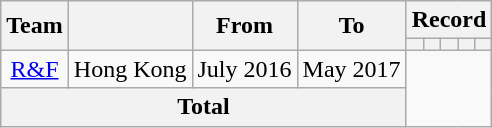<table class="wikitable" style="text-align: center">
<tr>
<th rowspan="2">Team</th>
<th rowspan="2"></th>
<th rowspan="2">From</th>
<th rowspan="2">To</th>
<th colspan="5">Record</th>
</tr>
<tr>
<th></th>
<th></th>
<th></th>
<th></th>
<th></th>
</tr>
<tr>
<td><a href='#'>R&F</a></td>
<td>Hong Kong</td>
<td>July 2016</td>
<td>May 2017<br></td>
</tr>
<tr>
<th colspan="4">Total<br></th>
</tr>
</table>
